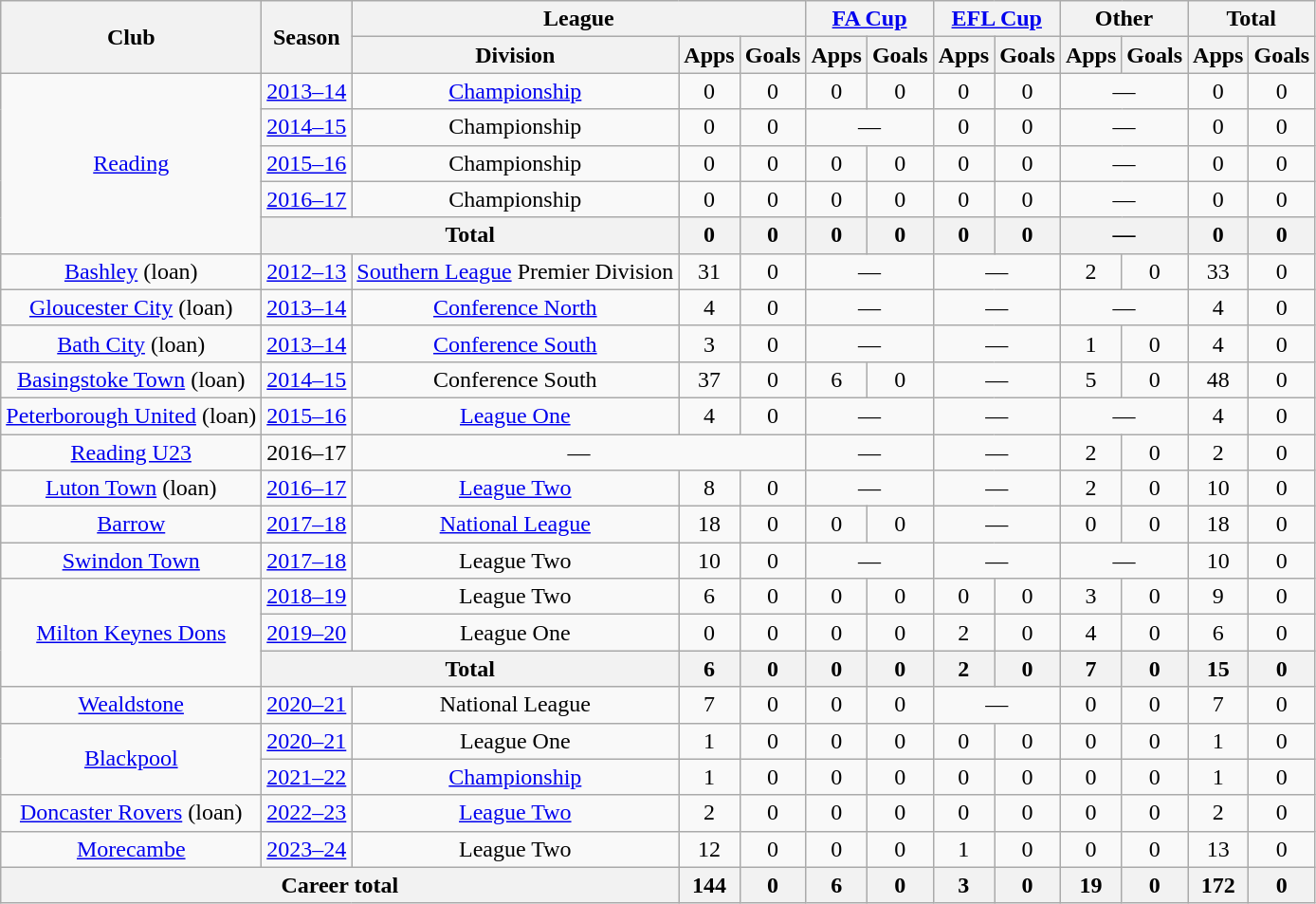<table class=wikitable style="text-align: center">
<tr>
<th rowspan=2>Club</th>
<th rowspan=2>Season</th>
<th colspan=3>League</th>
<th colspan=2><a href='#'>FA Cup</a></th>
<th colspan=2><a href='#'>EFL Cup</a></th>
<th colspan=2>Other</th>
<th colspan=2>Total</th>
</tr>
<tr>
<th>Division</th>
<th>Apps</th>
<th>Goals</th>
<th>Apps</th>
<th>Goals</th>
<th>Apps</th>
<th>Goals</th>
<th>Apps</th>
<th>Goals</th>
<th>Apps</th>
<th>Goals</th>
</tr>
<tr>
<td rowspan=5><a href='#'>Reading</a></td>
<td><a href='#'>2013–14</a></td>
<td><a href='#'>Championship</a></td>
<td>0</td>
<td>0</td>
<td>0</td>
<td>0</td>
<td>0</td>
<td>0</td>
<td colspan=2>—</td>
<td>0</td>
<td>0</td>
</tr>
<tr>
<td><a href='#'>2014–15</a></td>
<td>Championship</td>
<td>0</td>
<td>0</td>
<td colspan=2>—</td>
<td>0</td>
<td>0</td>
<td colspan=2>—</td>
<td>0</td>
<td>0</td>
</tr>
<tr>
<td><a href='#'>2015–16</a></td>
<td>Championship</td>
<td>0</td>
<td>0</td>
<td>0</td>
<td>0</td>
<td>0</td>
<td>0</td>
<td colspan=2>—</td>
<td>0</td>
<td>0</td>
</tr>
<tr>
<td><a href='#'>2016–17</a></td>
<td>Championship</td>
<td>0</td>
<td>0</td>
<td>0</td>
<td>0</td>
<td>0</td>
<td>0</td>
<td colspan=2>—</td>
<td>0</td>
<td>0</td>
</tr>
<tr>
<th colspan=2>Total</th>
<th>0</th>
<th>0</th>
<th>0</th>
<th>0</th>
<th>0</th>
<th>0</th>
<th colspan=2>—</th>
<th>0</th>
<th>0</th>
</tr>
<tr>
<td><a href='#'>Bashley</a> (loan)</td>
<td><a href='#'>2012–13</a></td>
<td><a href='#'>Southern League</a> Premier Division</td>
<td>31</td>
<td>0</td>
<td colspan=2>—</td>
<td colspan=2>—</td>
<td>2</td>
<td>0</td>
<td>33</td>
<td>0</td>
</tr>
<tr>
<td><a href='#'>Gloucester City</a> (loan)</td>
<td><a href='#'>2013–14</a></td>
<td><a href='#'>Conference North</a></td>
<td>4</td>
<td>0</td>
<td colspan=2>—</td>
<td colspan=2>—</td>
<td colspan=2>—</td>
<td>4</td>
<td>0</td>
</tr>
<tr>
<td><a href='#'>Bath City</a> (loan)</td>
<td><a href='#'>2013–14</a></td>
<td><a href='#'>Conference South</a></td>
<td>3</td>
<td>0</td>
<td colspan=2>—</td>
<td colspan=2>—</td>
<td>1</td>
<td>0</td>
<td>4</td>
<td>0</td>
</tr>
<tr>
<td><a href='#'>Basingstoke Town</a> (loan)</td>
<td><a href='#'>2014–15</a></td>
<td>Conference South</td>
<td>37</td>
<td>0</td>
<td>6</td>
<td>0</td>
<td colspan=2>—</td>
<td>5</td>
<td>0</td>
<td>48</td>
<td>0</td>
</tr>
<tr>
<td><a href='#'>Peterborough United</a> (loan)</td>
<td><a href='#'>2015–16</a></td>
<td><a href='#'>League One</a></td>
<td>4</td>
<td>0</td>
<td colspan=2>—</td>
<td colspan=2>—</td>
<td colspan=2>—</td>
<td>4</td>
<td>0</td>
</tr>
<tr>
<td><a href='#'>Reading U23</a></td>
<td>2016–17</td>
<td colspan=3>—</td>
<td colspan=2>—</td>
<td colspan=2>—</td>
<td>2</td>
<td>0</td>
<td>2</td>
<td>0</td>
</tr>
<tr>
<td><a href='#'>Luton Town</a> (loan)</td>
<td><a href='#'>2016–17</a></td>
<td><a href='#'>League Two</a></td>
<td>8</td>
<td>0</td>
<td colspan=2>—</td>
<td colspan=2>—</td>
<td>2</td>
<td>0</td>
<td>10</td>
<td>0</td>
</tr>
<tr>
<td><a href='#'>Barrow</a></td>
<td><a href='#'>2017–18</a></td>
<td><a href='#'>National League</a></td>
<td>18</td>
<td>0</td>
<td>0</td>
<td>0</td>
<td colspan=2>—</td>
<td>0</td>
<td>0</td>
<td>18</td>
<td>0</td>
</tr>
<tr>
<td><a href='#'>Swindon Town</a></td>
<td><a href='#'>2017–18</a></td>
<td>League Two</td>
<td>10</td>
<td>0</td>
<td colspan=2>—</td>
<td colspan=2>—</td>
<td colspan=2>—</td>
<td>10</td>
<td>0</td>
</tr>
<tr>
<td rowspan=3><a href='#'>Milton Keynes Dons</a></td>
<td><a href='#'>2018–19</a></td>
<td>League Two</td>
<td>6</td>
<td>0</td>
<td>0</td>
<td>0</td>
<td>0</td>
<td>0</td>
<td>3</td>
<td>0</td>
<td>9</td>
<td>0</td>
</tr>
<tr>
<td><a href='#'>2019–20</a></td>
<td>League One</td>
<td>0</td>
<td>0</td>
<td>0</td>
<td>0</td>
<td>2</td>
<td>0</td>
<td>4</td>
<td>0</td>
<td>6</td>
<td>0</td>
</tr>
<tr>
<th colspan=2>Total</th>
<th>6</th>
<th>0</th>
<th>0</th>
<th>0</th>
<th>2</th>
<th>0</th>
<th>7</th>
<th>0</th>
<th>15</th>
<th>0</th>
</tr>
<tr>
<td><a href='#'>Wealdstone</a></td>
<td><a href='#'>2020–21</a></td>
<td>National League</td>
<td>7</td>
<td>0</td>
<td>0</td>
<td>0</td>
<td colspan=2>—</td>
<td>0</td>
<td>0</td>
<td>7</td>
<td>0</td>
</tr>
<tr>
<td rowspan="2"><a href='#'>Blackpool</a></td>
<td><a href='#'>2020–21</a></td>
<td>League One</td>
<td>1</td>
<td>0</td>
<td>0</td>
<td>0</td>
<td>0</td>
<td>0</td>
<td>0</td>
<td>0</td>
<td>1</td>
<td>0</td>
</tr>
<tr>
<td><a href='#'>2021–22</a></td>
<td><a href='#'>Championship</a></td>
<td>1</td>
<td>0</td>
<td>0</td>
<td>0</td>
<td>0</td>
<td>0</td>
<td>0</td>
<td>0</td>
<td>1</td>
<td>0</td>
</tr>
<tr>
<td><a href='#'>Doncaster Rovers</a> (loan)</td>
<td><a href='#'>2022–23</a></td>
<td><a href='#'>League Two</a></td>
<td>2</td>
<td>0</td>
<td>0</td>
<td>0</td>
<td>0</td>
<td>0</td>
<td>0</td>
<td>0</td>
<td>2</td>
<td>0</td>
</tr>
<tr>
<td><a href='#'>Morecambe</a></td>
<td><a href='#'>2023–24</a></td>
<td>League Two</td>
<td>12</td>
<td>0</td>
<td>0</td>
<td>0</td>
<td>1</td>
<td>0</td>
<td>0</td>
<td>0</td>
<td>13</td>
<td>0</td>
</tr>
<tr>
<th colspan="3">Career total</th>
<th>144</th>
<th>0</th>
<th>6</th>
<th>0</th>
<th>3</th>
<th>0</th>
<th>19</th>
<th>0</th>
<th>172</th>
<th>0</th>
</tr>
</table>
